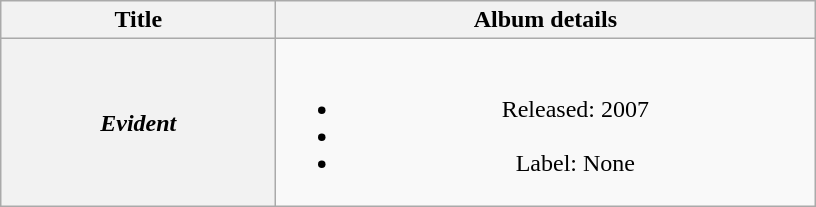<table class="wikitable plainrowheaders" style="text-align:center;">
<tr>
<th scope="col" style="width:11em;">Title</th>
<th scope="col" style="width:22em;">Album details</th>
</tr>
<tr>
<th scope="row"><em>Evident</em><br></th>
<td><br><ul><li>Released: 2007</li><li></li><li>Label: None</li></ul></td>
</tr>
</table>
